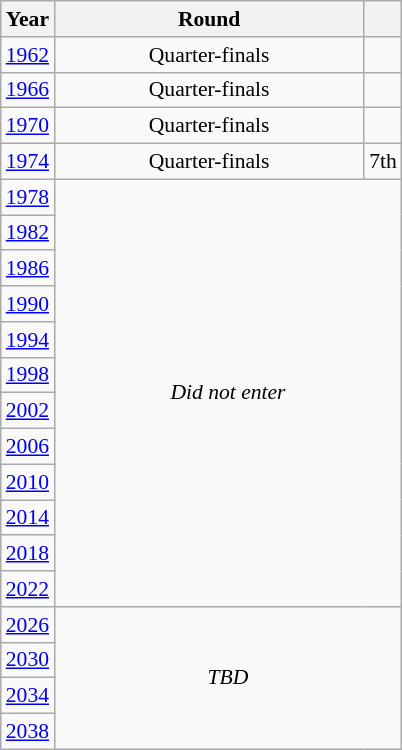<table class="wikitable" style="text-align: center; font-size:90%">
<tr>
<th>Year</th>
<th style="width:200px">Round</th>
<th></th>
</tr>
<tr>
<td><a href='#'>1962</a></td>
<td>Quarter-finals</td>
<td></td>
</tr>
<tr>
<td><a href='#'>1966</a></td>
<td>Quarter-finals</td>
<td></td>
</tr>
<tr>
<td><a href='#'>1970</a></td>
<td>Quarter-finals</td>
<td></td>
</tr>
<tr>
<td><a href='#'>1974</a></td>
<td>Quarter-finals</td>
<td>7th</td>
</tr>
<tr>
<td><a href='#'>1978</a></td>
<td colspan="2" rowspan="12"><em>Did not enter</em></td>
</tr>
<tr>
<td><a href='#'>1982</a></td>
</tr>
<tr>
<td><a href='#'>1986</a></td>
</tr>
<tr>
<td><a href='#'>1990</a></td>
</tr>
<tr>
<td><a href='#'>1994</a></td>
</tr>
<tr>
<td><a href='#'>1998</a></td>
</tr>
<tr>
<td><a href='#'>2002</a></td>
</tr>
<tr>
<td><a href='#'>2006</a></td>
</tr>
<tr>
<td><a href='#'>2010</a></td>
</tr>
<tr>
<td><a href='#'>2014</a></td>
</tr>
<tr>
<td><a href='#'>2018</a></td>
</tr>
<tr>
<td><a href='#'>2022</a></td>
</tr>
<tr>
<td><a href='#'>2026</a></td>
<td colspan="2" rowspan="4"><em>TBD</em></td>
</tr>
<tr>
<td><a href='#'>2030</a></td>
</tr>
<tr>
<td><a href='#'>2034</a></td>
</tr>
<tr>
<td><a href='#'>2038</a></td>
</tr>
</table>
